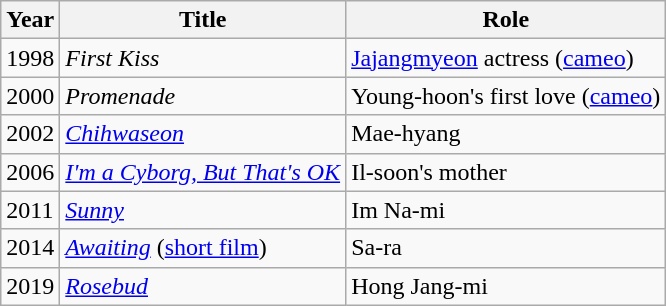<table class="wikitable sortable">
<tr>
<th>Year</th>
<th>Title</th>
<th>Role</th>
</tr>
<tr>
<td>1998</td>
<td><em>First Kiss</em></td>
<td><a href='#'>Jajangmyeon</a> actress (<a href='#'>cameo</a>)</td>
</tr>
<tr>
<td>2000</td>
<td><em>Promenade</em></td>
<td>Young-hoon's first love (<a href='#'>cameo</a>)</td>
</tr>
<tr>
<td>2002</td>
<td><em><a href='#'>Chihwaseon</a></em></td>
<td>Mae-hyang</td>
</tr>
<tr>
<td>2006</td>
<td><em><a href='#'>I'm a Cyborg, But That's OK</a></em></td>
<td>Il-soon's mother</td>
</tr>
<tr>
<td>2011</td>
<td><em><a href='#'>Sunny</a></em></td>
<td>Im Na-mi</td>
</tr>
<tr>
<td>2014</td>
<td><em><a href='#'>Awaiting</a></em> (<a href='#'>short film</a>)</td>
<td>Sa-ra</td>
</tr>
<tr>
<td>2019</td>
<td><em><a href='#'>Rosebud</a></em></td>
<td>Hong Jang-mi</td>
</tr>
</table>
